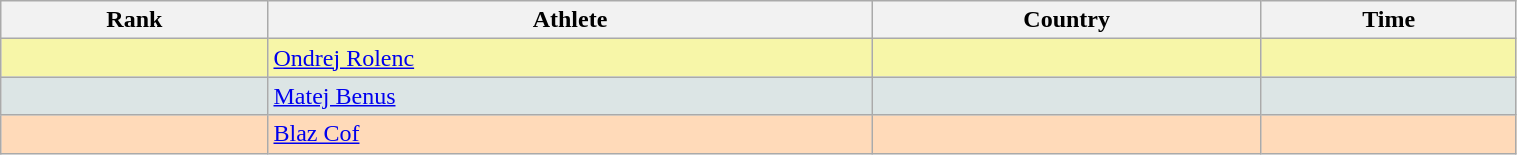<table class="wikitable" width=80% style="font-size:100%; text-align:left;">
<tr>
<th>Rank</th>
<th>Athlete</th>
<th>Country</th>
<th>Time</th>
</tr>
<tr bgcolor="#F7F6A8">
<td align=center></td>
<td><a href='#'>Ondrej Rolenc</a></td>
<td></td>
<td align="right"></td>
</tr>
<tr bgcolor="#DCE5E5">
<td align=center></td>
<td><a href='#'>Matej Benus</a></td>
<td></td>
<td align="right"></td>
</tr>
<tr bgcolor="#FFDAB9">
<td align=center></td>
<td><a href='#'>Blaz Cof</a></td>
<td></td>
<td align="right"></td>
</tr>
</table>
